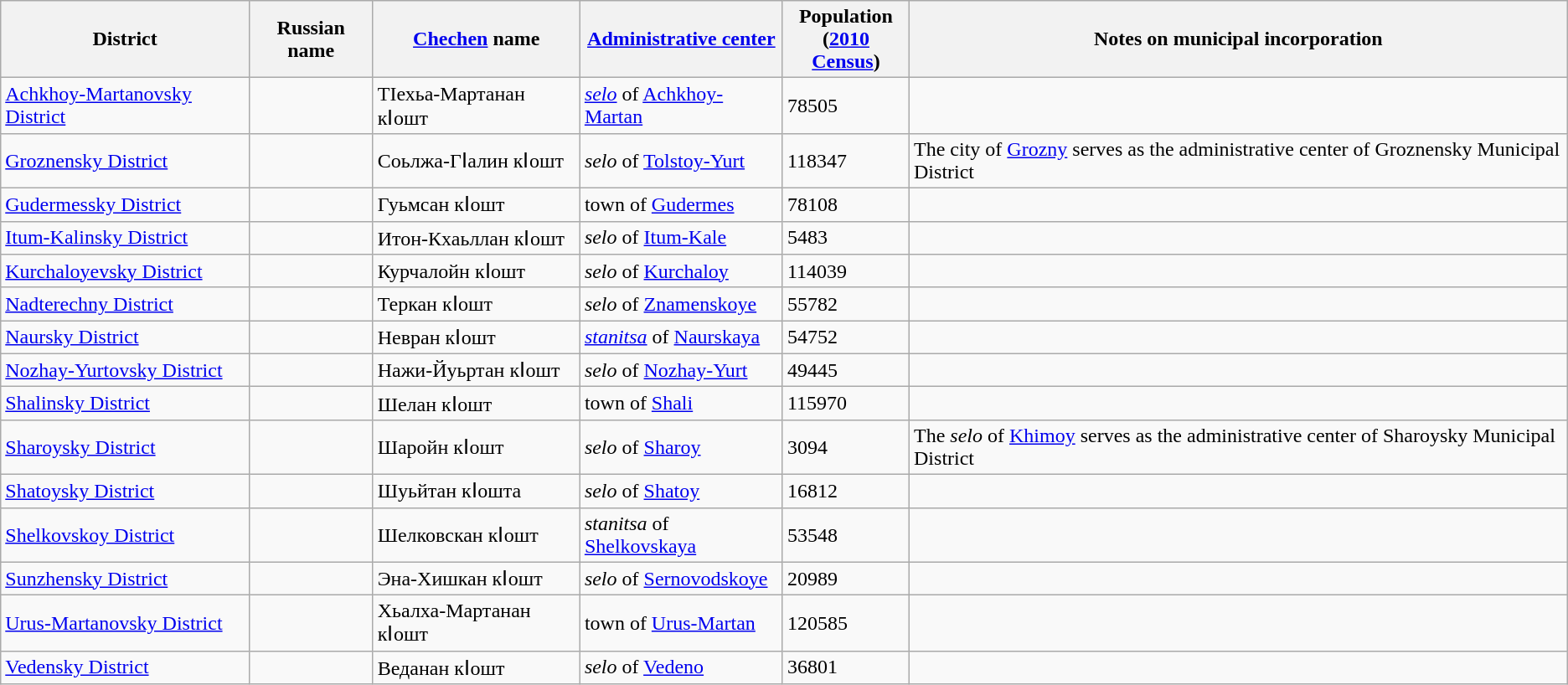<table class="wikitable sortable">
<tr>
<th>District</th>
<th>Russian name</th>
<th><a href='#'>Chechen</a> name</th>
<th><a href='#'>Administrative center</a></th>
<th>Population<br>(<a href='#'>2010 Census</a>)</th>
<th class="unsortable">Notes on municipal incorporation</th>
</tr>
<tr>
<td><a href='#'>Achkhoy-Martanovsky District</a></td>
<td></td>
<td>ТIехьа-Мартанан кӀошт</td>
<td><em><a href='#'>selo</a></em> of <a href='#'>Achkhoy-Martan</a></td>
<td>78505</td>
<td></td>
</tr>
<tr>
<td><a href='#'>Groznensky District</a></td>
<td></td>
<td>Соьлжа-ГӀалин кӀошт</td>
<td><em>selo</em> of <a href='#'>Tolstoy-Yurt</a></td>
<td>118347</td>
<td>The city of <a href='#'>Grozny</a> serves as the administrative center of Groznensky Municipal District</td>
</tr>
<tr>
<td><a href='#'>Gudermessky District</a></td>
<td></td>
<td>Гуьмсан кӀошт</td>
<td>town of <a href='#'>Gudermes</a></td>
<td>78108</td>
<td></td>
</tr>
<tr>
<td><a href='#'>Itum-Kalinsky District</a></td>
<td></td>
<td>Итон-Кхаьллан кӀошт</td>
<td><em>selo</em> of <a href='#'>Itum-Kale</a></td>
<td>5483</td>
<td></td>
</tr>
<tr>
<td><a href='#'>Kurchaloyevsky District</a></td>
<td></td>
<td>Курчалойн кӀошт</td>
<td><em>selo</em> of <a href='#'>Kurchaloy</a></td>
<td>114039</td>
<td></td>
</tr>
<tr>
<td><a href='#'>Nadterechny District</a></td>
<td></td>
<td>Теркан кӀошт</td>
<td><em>selo</em> of <a href='#'>Znamenskoye</a></td>
<td>55782</td>
<td></td>
</tr>
<tr>
<td><a href='#'>Naursky District</a></td>
<td></td>
<td>Невран кӀошт</td>
<td><em><a href='#'>stanitsa</a></em> of <a href='#'>Naurskaya</a></td>
<td>54752</td>
<td></td>
</tr>
<tr>
<td><a href='#'>Nozhay-Yurtovsky District</a></td>
<td></td>
<td>Нажи-Йуьртан кӀошт</td>
<td><em>selo</em> of <a href='#'>Nozhay-Yurt</a></td>
<td>49445</td>
<td></td>
</tr>
<tr>
<td><a href='#'>Shalinsky District</a></td>
<td></td>
<td>Шелан кӀошт</td>
<td>town of <a href='#'>Shali</a></td>
<td>115970</td>
<td></td>
</tr>
<tr>
<td><a href='#'>Sharoysky District</a></td>
<td></td>
<td>Шаройн кӀошт</td>
<td><em>selo</em> of <a href='#'>Sharoy</a></td>
<td>3094</td>
<td>The <em>selo</em> of <a href='#'>Khimoy</a> serves as the administrative center of Sharoysky Municipal District</td>
</tr>
<tr>
<td><a href='#'>Shatoysky District</a></td>
<td></td>
<td>Шуьйтан кӀошта</td>
<td><em>selo</em> of <a href='#'>Shatoy</a></td>
<td>16812</td>
<td></td>
</tr>
<tr>
<td><a href='#'>Shelkovskoy District</a></td>
<td></td>
<td>Шелковскан кӀошт</td>
<td><em>stanitsa</em> of <a href='#'>Shelkovskaya</a></td>
<td>53548</td>
<td></td>
</tr>
<tr>
<td><a href='#'>Sunzhensky District</a></td>
<td></td>
<td>Эна-Хишкан кӀошт</td>
<td><em>selo</em> of <a href='#'>Sernovodskoye</a></td>
<td>20989</td>
<td></td>
</tr>
<tr>
<td><a href='#'>Urus-Martanovsky District</a></td>
<td></td>
<td>Хьалха-Мартанан кӀошт</td>
<td>town of <a href='#'>Urus-Martan</a></td>
<td>120585</td>
<td></td>
</tr>
<tr>
<td><a href='#'>Vedensky District</a></td>
<td></td>
<td>Веданан кӀошт</td>
<td><em>selo</em> of <a href='#'>Vedeno</a></td>
<td>36801</td>
<td></td>
</tr>
</table>
